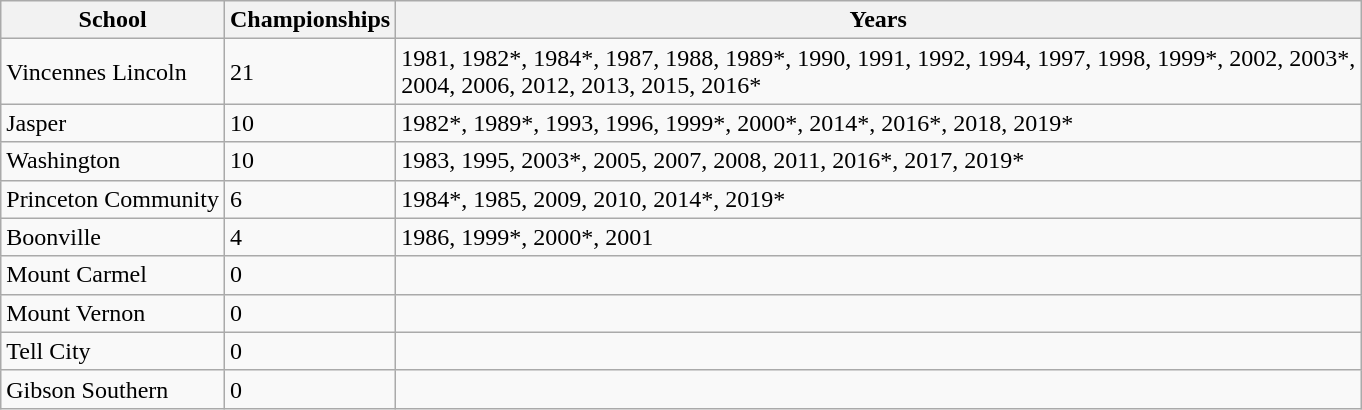<table class="wikitable">
<tr>
<th>School</th>
<th>Championships</th>
<th>Years</th>
</tr>
<tr>
<td>Vincennes Lincoln</td>
<td>21</td>
<td>1981, 1982*, 1984*, 1987, 1988, 1989*, 1990, 1991, 1992, 1994, 1997, 1998, 1999*, 2002, 2003*,<br>2004, 2006, 2012, 2013, 2015, 2016*</td>
</tr>
<tr>
<td>Jasper</td>
<td>10</td>
<td>1982*, 1989*, 1993, 1996, 1999*, 2000*, 2014*, 2016*, 2018, 2019*</td>
</tr>
<tr>
<td>Washington</td>
<td>10</td>
<td>1983, 1995, 2003*, 2005, 2007, 2008, 2011, 2016*, 2017, 2019*</td>
</tr>
<tr>
<td>Princeton Community</td>
<td>6</td>
<td>1984*, 1985, 2009, 2010, 2014*, 2019*</td>
</tr>
<tr>
<td>Boonville</td>
<td>4</td>
<td>1986, 1999*, 2000*, 2001</td>
</tr>
<tr>
<td>Mount Carmel</td>
<td>0</td>
<td></td>
</tr>
<tr>
<td>Mount Vernon</td>
<td>0</td>
<td></td>
</tr>
<tr>
<td>Tell City</td>
<td>0</td>
<td></td>
</tr>
<tr>
<td>Gibson Southern</td>
<td>0</td>
<td></td>
</tr>
</table>
